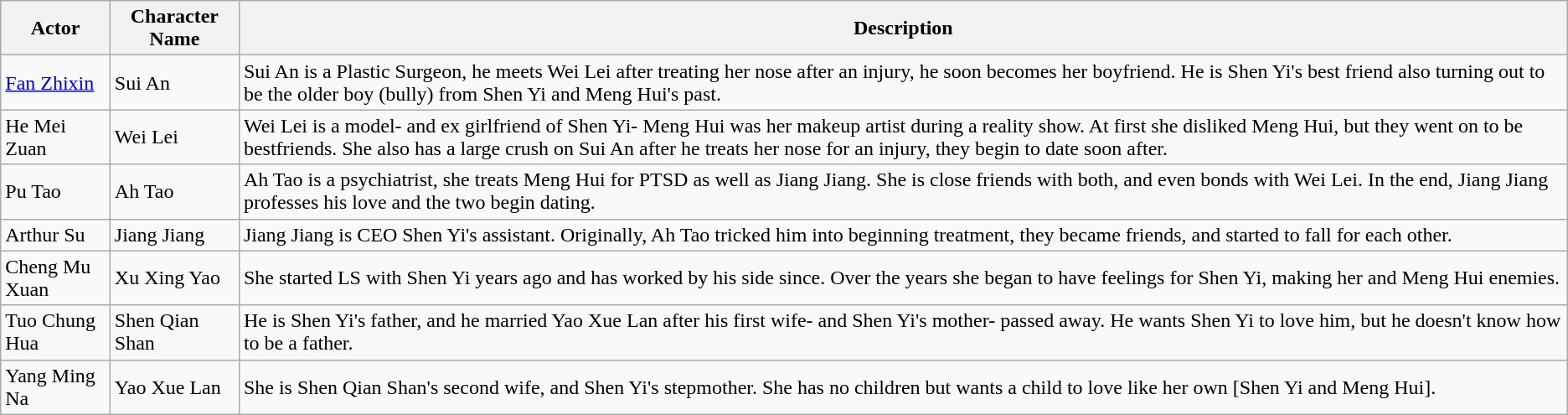<table class="wikitable">
<tr>
<th>Actor</th>
<th>Character Name</th>
<th>Description</th>
</tr>
<tr>
<td><a href='#'>Fan Zhixin</a></td>
<td>Sui An</td>
<td>Sui An is a Plastic Surgeon, he meets Wei Lei after treating her nose after an injury, he soon becomes her boyfriend. He is Shen Yi's best friend also turning out to be the older boy (bully) from Shen Yi and Meng Hui's past.</td>
</tr>
<tr>
<td>He Mei Zuan</td>
<td>Wei Lei</td>
<td>Wei Lei is a model- and ex girlfriend of Shen Yi- Meng Hui was her makeup artist during a reality show. At first she disliked Meng Hui, but they went on to be bestfriends. She also has a large crush on Sui An after he treats her nose for an injury, they begin to date soon after.</td>
</tr>
<tr>
<td>Pu Tao</td>
<td>Ah Tao</td>
<td>Ah Tao is a psychiatrist, she treats Meng Hui for PTSD as well as Jiang Jiang. She is close friends with both, and even bonds with Wei Lei. In the end, Jiang Jiang professes his love and the two begin dating.</td>
</tr>
<tr>
<td>Arthur Su</td>
<td>Jiang Jiang</td>
<td>Jiang Jiang is CEO Shen Yi's assistant. Originally, Ah Tao tricked him into beginning treatment, they became friends, and started to fall for each other.</td>
</tr>
<tr>
<td>Cheng Mu Xuan</td>
<td>Xu Xing Yao</td>
<td>She started LS with Shen Yi years ago and has worked by his side since. Over the years she began to have feelings for Shen Yi, making her and Meng Hui enemies.</td>
</tr>
<tr>
<td>Tuo Chung Hua</td>
<td>Shen Qian Shan</td>
<td>He is Shen Yi's father, and he married Yao Xue Lan after his first wife- and Shen Yi's mother- passed away. He wants Shen Yi to love him, but he doesn't know how to be a father.</td>
</tr>
<tr>
<td>Yang Ming Na</td>
<td>Yao Xue Lan</td>
<td>She is Shen Qian Shan's second wife, and Shen Yi's stepmother. She has no children but wants a child to love like her own [Shen Yi and Meng Hui].</td>
</tr>
</table>
